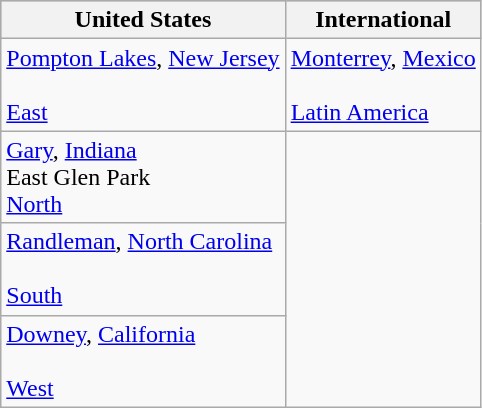<table class="wikitable">
<tr style="background:#bebebe;">
<th>United States</th>
<th>International</th>
</tr>
<tr>
<td> <a href='#'>Pompton Lakes</a>, <a href='#'>New Jersey</a><br><br><a href='#'>East</a></td>
<td> <a href='#'>Monterrey</a>, <a href='#'>Mexico</a><br><br><a href='#'>Latin America</a></td>
</tr>
<tr>
<td> <a href='#'>Gary</a>, <a href='#'>Indiana</a><br>East Glen Park<br><a href='#'>North</a></td>
<td rowspan=3></td>
</tr>
<tr>
<td> <a href='#'>Randleman</a>, <a href='#'>North Carolina</a><br><br><a href='#'>South</a></td>
</tr>
<tr>
<td> <a href='#'>Downey</a>, <a href='#'>California</a><br><br><a href='#'>West</a></td>
</tr>
</table>
